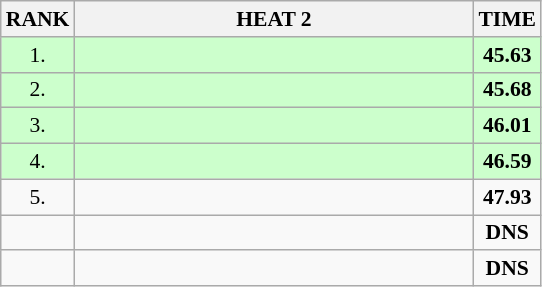<table class="wikitable" style="border-collapse: collapse; font-size: 90%;">
<tr>
<th>RANK</th>
<th align="left" style="width: 18em">HEAT 2</th>
<th>TIME</th>
</tr>
<tr style="background:#ccffcc;">
<td align="center">1.</td>
<td></td>
<td align="center"><strong>45.63</strong></td>
</tr>
<tr style="background:#ccffcc;">
<td align="center">2.</td>
<td></td>
<td align="center"><strong>45.68</strong></td>
</tr>
<tr style="background:#ccffcc;">
<td align="center">3.</td>
<td></td>
<td align="center"><strong>46.01</strong></td>
</tr>
<tr style="background:#ccffcc;">
<td align="center">4.</td>
<td></td>
<td align="center"><strong>46.59</strong></td>
</tr>
<tr>
<td align="center">5.</td>
<td></td>
<td align="center"><strong>47.93</strong></td>
</tr>
<tr>
<td align="center"></td>
<td></td>
<td align="center"><strong>DNS</strong></td>
</tr>
<tr>
<td align="center"></td>
<td></td>
<td align="center"><strong>DNS</strong></td>
</tr>
</table>
